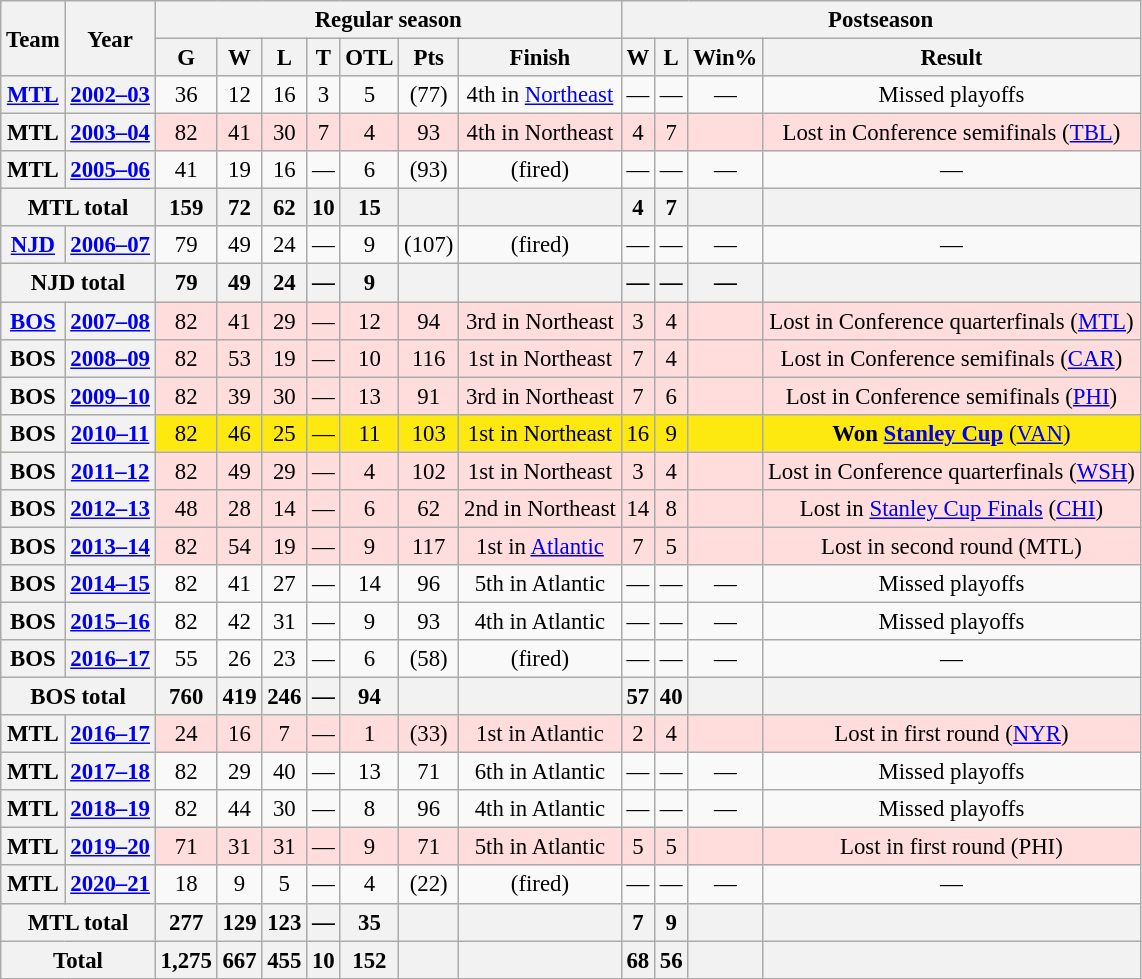<table class="wikitable" style="font-size:95%; text-align:center;">
<tr>
<th rowspan="2">Team</th>
<th rowspan="2">Year</th>
<th colspan="7">Regular season</th>
<th colspan="4">Postseason</th>
</tr>
<tr>
<th>G</th>
<th>W</th>
<th>L</th>
<th>T</th>
<th>OTL</th>
<th>Pts</th>
<th>Finish</th>
<th>W</th>
<th>L</th>
<th>Win%</th>
<th>Result</th>
</tr>
<tr>
<th><a href='#'>MTL</a></th>
<th><a href='#'>2002–03</a></th>
<td>36</td>
<td>12</td>
<td>16</td>
<td>3</td>
<td>5</td>
<td>(77)</td>
<td>4th in <a href='#'>Northeast</a></td>
<td>—</td>
<td>—</td>
<td>—</td>
<td>Missed playoffs</td>
</tr>
<tr style="background:#fdd;">
<th>MTL</th>
<th><a href='#'>2003–04</a></th>
<td>82</td>
<td>41</td>
<td>30</td>
<td>7</td>
<td>4</td>
<td>93</td>
<td>4th in Northeast</td>
<td>4</td>
<td>7</td>
<td></td>
<td>Lost in Conference semifinals (<a href='#'>TBL</a>)</td>
</tr>
<tr>
<th>MTL</th>
<th><a href='#'>2005–06</a></th>
<td>41</td>
<td>19</td>
<td>16</td>
<td>—</td>
<td>6</td>
<td>(93)</td>
<td>(fired)</td>
<td>—</td>
<td>—</td>
<td>—</td>
<td>—</td>
</tr>
<tr>
<th colspan="2">MTL total</th>
<th>159</th>
<th>72</th>
<th>62</th>
<th>10</th>
<th>15</th>
<th> </th>
<th> </th>
<th>4</th>
<th>7</th>
<th></th>
<th> </th>
</tr>
<tr>
<th><a href='#'>NJD</a></th>
<th><a href='#'>2006–07</a></th>
<td>79</td>
<td>49</td>
<td>24</td>
<td>—</td>
<td>9</td>
<td>(107)</td>
<td>(fired)</td>
<td>—</td>
<td>—</td>
<td>—</td>
<td>—</td>
</tr>
<tr>
<th colspan="2">NJD total</th>
<th>79</th>
<th>49</th>
<th>24</th>
<th>—</th>
<th>9</th>
<th> </th>
<th> </th>
<th>—</th>
<th>—</th>
<th>—</th>
<th> </th>
</tr>
<tr style="background:#fdd;">
<th><a href='#'>BOS</a></th>
<th><a href='#'>2007–08</a></th>
<td>82</td>
<td>41</td>
<td>29</td>
<td>—</td>
<td>12</td>
<td>94</td>
<td>3rd in Northeast</td>
<td>3</td>
<td>4</td>
<td></td>
<td>Lost in Conference quarterfinals (<a href='#'>MTL</a>)</td>
</tr>
<tr style="background:#fdd;">
<th>BOS</th>
<th><a href='#'>2008–09</a></th>
<td>82</td>
<td>53</td>
<td>19</td>
<td>—</td>
<td>10</td>
<td>116</td>
<td>1st in Northeast</td>
<td>7</td>
<td>4</td>
<td></td>
<td>Lost in Conference semifinals (<a href='#'>CAR</a>)</td>
</tr>
<tr style="background:#fdd;">
<th>BOS</th>
<th><a href='#'>2009–10</a></th>
<td>82</td>
<td>39</td>
<td>30</td>
<td>—</td>
<td>13</td>
<td>91</td>
<td>3rd in Northeast</td>
<td>7</td>
<td>6</td>
<td></td>
<td>Lost in Conference semifinals (<a href='#'>PHI</a>)</td>
</tr>
<tr style="background:#FDE910;">
<th>BOS</th>
<th><a href='#'>2010–11</a></th>
<td>82</td>
<td>46</td>
<td>25</td>
<td>—</td>
<td>11</td>
<td>103</td>
<td>1st in Northeast</td>
<td>16</td>
<td>9</td>
<td></td>
<td><strong>Won <a href='#'>Stanley Cup</a></strong> (<a href='#'>VAN</a>)</td>
</tr>
<tr style="background:#fdd;">
<th>BOS</th>
<th><a href='#'>2011–12</a></th>
<td>82</td>
<td>49</td>
<td>29</td>
<td>—</td>
<td>4</td>
<td>102</td>
<td>1st in Northeast</td>
<td>3</td>
<td>4</td>
<td></td>
<td>Lost in Conference quarterfinals (<a href='#'>WSH</a>)</td>
</tr>
<tr style="background:#fdd;">
<th>BOS</th>
<th><a href='#'>2012–13</a></th>
<td>48</td>
<td>28</td>
<td>14</td>
<td>—</td>
<td>6</td>
<td>62</td>
<td>2nd in Northeast</td>
<td>14</td>
<td>8</td>
<td></td>
<td>Lost in <a href='#'>Stanley Cup Finals</a> (<a href='#'>CHI</a>)</td>
</tr>
<tr style="background:#fdd;">
<th>BOS</th>
<th><a href='#'>2013–14</a></th>
<td>82</td>
<td>54</td>
<td>19</td>
<td>—</td>
<td>9</td>
<td>117</td>
<td>1st in <a href='#'>Atlantic</a></td>
<td>7</td>
<td>5</td>
<td></td>
<td>Lost in second round (MTL)</td>
</tr>
<tr>
<th>BOS</th>
<th><a href='#'>2014–15</a></th>
<td>82</td>
<td>41</td>
<td>27</td>
<td>—</td>
<td>14</td>
<td>96</td>
<td>5th in Atlantic</td>
<td>—</td>
<td>—</td>
<td>—</td>
<td>Missed playoffs</td>
</tr>
<tr>
<th>BOS</th>
<th><a href='#'>2015–16</a></th>
<td>82</td>
<td>42</td>
<td>31</td>
<td>—</td>
<td>9</td>
<td>93</td>
<td>4th in Atlantic</td>
<td>—</td>
<td>—</td>
<td>—</td>
<td>Missed playoffs</td>
</tr>
<tr>
<th>BOS</th>
<th><a href='#'>2016–17</a></th>
<td>55</td>
<td>26</td>
<td>23</td>
<td>—</td>
<td>6</td>
<td>(58)</td>
<td>(fired)</td>
<td>—</td>
<td>—</td>
<td>—</td>
<td>—</td>
</tr>
<tr>
<th colspan="2">BOS total</th>
<th>760</th>
<th>419</th>
<th>246</th>
<th>—</th>
<th>94</th>
<th> </th>
<th> </th>
<th>57</th>
<th>40</th>
<th></th>
<th> </th>
</tr>
<tr style="background:#fdd;">
<th>MTL</th>
<th><a href='#'>2016–17</a></th>
<td>24</td>
<td>16</td>
<td>7</td>
<td>—</td>
<td>1</td>
<td>(33)</td>
<td>1st in Atlantic</td>
<td>2</td>
<td>4</td>
<td></td>
<td>Lost in first round (<a href='#'>NYR</a>)</td>
</tr>
<tr>
<th>MTL</th>
<th><a href='#'>2017–18</a></th>
<td>82</td>
<td>29</td>
<td>40</td>
<td>—</td>
<td>13</td>
<td>71</td>
<td>6th in Atlantic</td>
<td>—</td>
<td>—</td>
<td>—</td>
<td>Missed playoffs</td>
</tr>
<tr>
<th>MTL</th>
<th><a href='#'>2018–19</a></th>
<td>82</td>
<td>44</td>
<td>30</td>
<td>—</td>
<td>8</td>
<td>96</td>
<td>4th in Atlantic</td>
<td>—</td>
<td>—</td>
<td>—</td>
<td>Missed playoffs</td>
</tr>
<tr style="background:#fdd;">
<th>MTL</th>
<th><a href='#'>2019–20</a></th>
<td>71</td>
<td>31</td>
<td>31</td>
<td>—</td>
<td>9</td>
<td>71</td>
<td>5th in Atlantic</td>
<td>5</td>
<td>5</td>
<td></td>
<td>Lost in first round (PHI)</td>
</tr>
<tr>
<th>MTL</th>
<th><a href='#'>2020–21</a></th>
<td>18</td>
<td>9</td>
<td>5</td>
<td>—</td>
<td>4</td>
<td>(22)</td>
<td>(fired)</td>
<td>—</td>
<td>—</td>
<td>—</td>
<td>—</td>
</tr>
<tr>
<th colspan="2">MTL total</th>
<th>277</th>
<th>129</th>
<th>123</th>
<th>—</th>
<th>35</th>
<th> </th>
<th> </th>
<th>7</th>
<th>9</th>
<th></th>
<th> </th>
</tr>
<tr>
<th colspan="2">Total</th>
<th>1,275</th>
<th>667</th>
<th>455</th>
<th>10</th>
<th>152</th>
<th> </th>
<th> </th>
<th>68</th>
<th>56</th>
<th></th>
<th> </th>
</tr>
</table>
